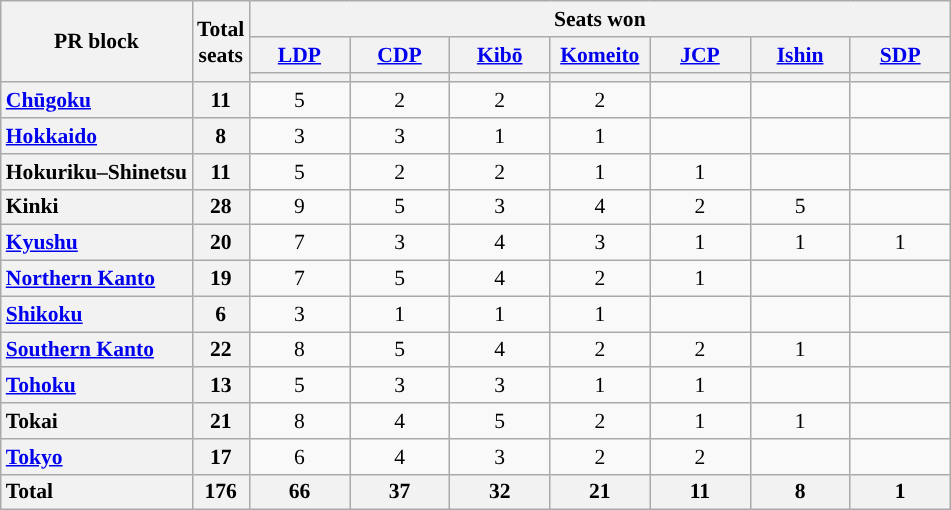<table class="wikitable" style="text-align:center; font-size: 0.9em;">
<tr>
<th rowspan="3">PR block</th>
<th rowspan="3">Total<br>seats</th>
<th colspan="7">Seats won</th>
</tr>
<tr>
<th class="unsortable" style="width:60px;"><a href='#'>LDP</a></th>
<th class="unsortable" style="width:60px;"><a href='#'>CDP</a></th>
<th class="unsortable" style="width:60px;"><a href='#'>Kibō</a></th>
<th class="unsortable" style="width:60px;"><a href='#'>Komeito</a></th>
<th class="unsortable" style="width:60px;"><a href='#'>JCP</a></th>
<th class="unsortable" style="width:60px;"><a href='#'>Ishin</a></th>
<th class="unsortable" style="width:60px;"><a href='#'>SDP</a></th>
</tr>
<tr>
<th style="color:inherit;background:"></th>
<th style="color:inherit;background:"></th>
<th style="color:inherit;background:"></th>
<th style="color:inherit;background:"></th>
<th style="color:inherit;background:"></th>
<th style="color:inherit;background:"></th>
<th style="color:inherit;background:"></th>
</tr>
<tr>
<th style="text-align: left;"><a href='#'>Chūgoku</a></th>
<th>11</th>
<td>5</td>
<td>2</td>
<td>2</td>
<td>2</td>
<td></td>
<td></td>
<td></td>
</tr>
<tr>
<th style="text-align: left;"><a href='#'>Hokkaido</a></th>
<th>8</th>
<td>3</td>
<td>3</td>
<td>1</td>
<td>1</td>
<td></td>
<td></td>
<td></td>
</tr>
<tr>
<th style="text-align: left;">Hokuriku–Shinetsu</th>
<th>11</th>
<td>5</td>
<td>2</td>
<td>2</td>
<td>1</td>
<td>1</td>
<td></td>
<td></td>
</tr>
<tr>
<th style="text-align: left;">Kinki</th>
<th>28</th>
<td>9</td>
<td>5</td>
<td>3</td>
<td>4</td>
<td>2</td>
<td>5</td>
<td></td>
</tr>
<tr>
<th style="text-align: left;"><a href='#'>Kyushu</a></th>
<th>20</th>
<td>7</td>
<td>3</td>
<td>4</td>
<td>3</td>
<td>1</td>
<td>1</td>
<td>1</td>
</tr>
<tr>
<th style="text-align: left;"><a href='#'>Northern Kanto</a></th>
<th>19</th>
<td>7</td>
<td>5</td>
<td>4</td>
<td>2</td>
<td>1</td>
<td></td>
<td></td>
</tr>
<tr>
<th style="text-align: left;"><a href='#'>Shikoku</a></th>
<th>6</th>
<td>3</td>
<td>1</td>
<td>1</td>
<td>1</td>
<td></td>
<td></td>
<td></td>
</tr>
<tr>
<th style="text-align: left;"><a href='#'>Southern Kanto</a></th>
<th>22</th>
<td>8</td>
<td>5</td>
<td>4</td>
<td>2</td>
<td>2</td>
<td>1</td>
<td></td>
</tr>
<tr>
<th style="text-align: left;"><a href='#'>Tohoku</a></th>
<th>13</th>
<td>5</td>
<td>3</td>
<td>3</td>
<td>1</td>
<td>1</td>
<td></td>
<td></td>
</tr>
<tr>
<th style="text-align: left;">Tokai</th>
<th>21</th>
<td>8</td>
<td>4</td>
<td>5</td>
<td>2</td>
<td>1</td>
<td>1</td>
<td></td>
</tr>
<tr>
<th style="text-align: left;"><a href='#'>Tokyo</a></th>
<th>17</th>
<td>6</td>
<td>4</td>
<td>3</td>
<td>2</td>
<td>2</td>
<td></td>
<td></td>
</tr>
<tr class="sortbottom">
<th style="text-align: left;">Total</th>
<th>176</th>
<th>66</th>
<th>37</th>
<th>32</th>
<th>21</th>
<th>11</th>
<th>8</th>
<th>1</th>
</tr>
</table>
